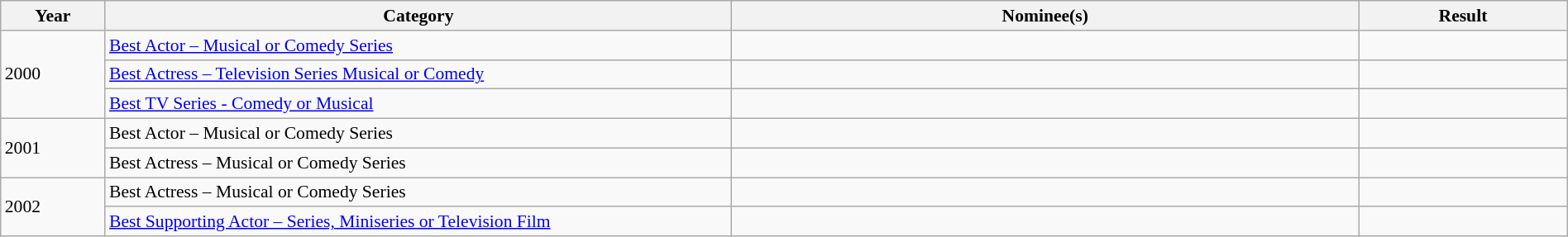<table class="wikitable" style="font-size: 90%" width=100%>
<tr>
<th width="5%">Year</th>
<th width="30%">Category</th>
<th width="30%">Nominee(s)</th>
<th width="10%">Result</th>
</tr>
<tr>
<td rowspan="3">2000</td>
<td><a href='#'>Best Actor – Musical or Comedy Series</a></td>
<td></td>
<td></td>
</tr>
<tr>
<td><a href='#'>Best Actress – Television Series Musical or Comedy</a></td>
<td></td>
<td></td>
</tr>
<tr>
<td><a href='#'>Best TV Series - Comedy or Musical</a></td>
<td></td>
<td></td>
</tr>
<tr>
<td rowspan="2">2001</td>
<td>Best Actor – Musical or Comedy Series</td>
<td></td>
<td></td>
</tr>
<tr>
<td>Best Actress – Musical or Comedy Series</td>
<td></td>
<td></td>
</tr>
<tr>
<td rowspan="2">2002</td>
<td>Best Actress – Musical or Comedy Series</td>
<td></td>
<td></td>
</tr>
<tr>
<td><a href='#'>Best Supporting Actor – Series, Miniseries or Television Film</a></td>
<td></td>
<td></td>
</tr>
</table>
